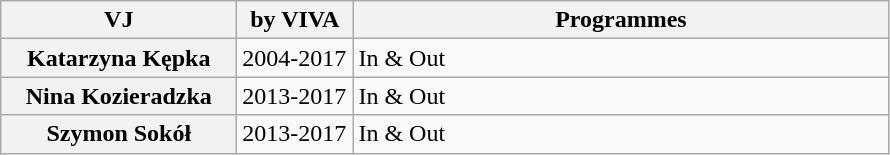<table class="wikitable">
<tr class="hintergrundfarbe6">
<th width="150">VJ</th>
<th width="70">by VIVA</th>
<th width="350">Programmes</th>
</tr>
<tr>
<th><div>Katarzyna Kępka</div></th>
<td>2004-2017</td>
<td>In & Out</td>
</tr>
<tr>
<th><div>Nina Kozieradzka</div></th>
<td>2013-2017</td>
<td>In & Out</td>
</tr>
<tr>
<th><div>Szymon Sokół</div></th>
<td>2013-2017</td>
<td>In & Out</td>
</tr>
</table>
